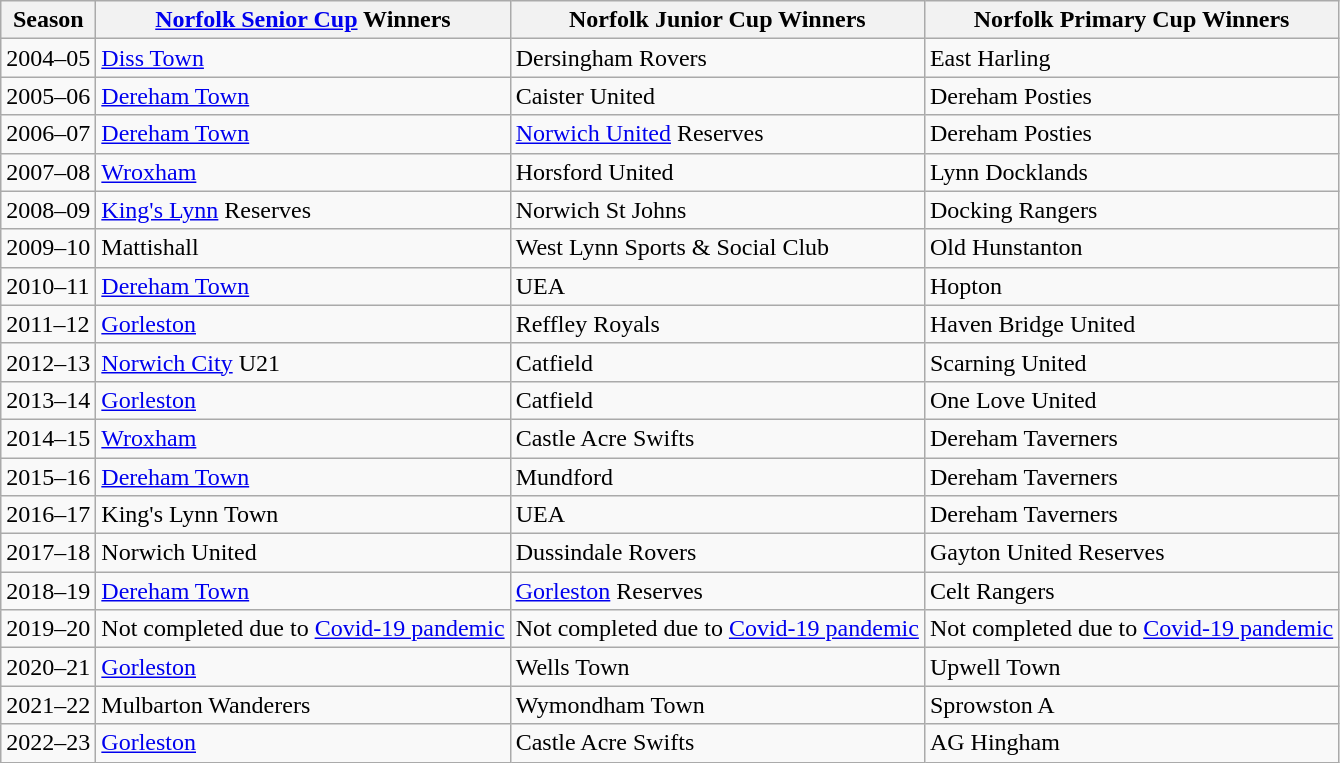<table class="wikitable" style="textalign-center">
<tr>
<th>Season</th>
<th><a href='#'>Norfolk Senior Cup</a> Winners</th>
<th>Norfolk Junior Cup Winners</th>
<th>Norfolk Primary Cup Winners</th>
</tr>
<tr>
<td>2004–05</td>
<td><a href='#'>Diss Town</a></td>
<td>Dersingham Rovers</td>
<td>East Harling</td>
</tr>
<tr>
<td>2005–06</td>
<td><a href='#'>Dereham Town</a></td>
<td>Caister United</td>
<td>Dereham Posties</td>
</tr>
<tr>
<td>2006–07</td>
<td><a href='#'>Dereham Town</a></td>
<td><a href='#'>Norwich United</a> Reserves</td>
<td>Dereham Posties</td>
</tr>
<tr>
<td>2007–08</td>
<td><a href='#'>Wroxham</a></td>
<td>Horsford United</td>
<td>Lynn Docklands</td>
</tr>
<tr>
<td>2008–09</td>
<td><a href='#'>King's Lynn</a> Reserves</td>
<td>Norwich St Johns</td>
<td>Docking Rangers</td>
</tr>
<tr>
<td>2009–10</td>
<td>Mattishall</td>
<td>West Lynn Sports & Social Club</td>
<td>Old Hunstanton</td>
</tr>
<tr>
<td>2010–11</td>
<td><a href='#'>Dereham Town</a></td>
<td>UEA</td>
<td>Hopton</td>
</tr>
<tr>
<td>2011–12</td>
<td><a href='#'>Gorleston</a></td>
<td>Reffley Royals</td>
<td>Haven Bridge United</td>
</tr>
<tr>
<td>2012–13</td>
<td><a href='#'>Norwich City</a> U21</td>
<td>Catfield</td>
<td>Scarning United</td>
</tr>
<tr>
<td>2013–14</td>
<td><a href='#'>Gorleston</a></td>
<td>Catfield</td>
<td>One Love United</td>
</tr>
<tr>
<td>2014–15</td>
<td><a href='#'>Wroxham</a></td>
<td>Castle Acre Swifts</td>
<td>Dereham Taverners</td>
</tr>
<tr>
<td>2015–16</td>
<td><a href='#'>Dereham Town</a></td>
<td>Mundford</td>
<td>Dereham Taverners</td>
</tr>
<tr>
<td>2016–17</td>
<td>King's Lynn Town</td>
<td>UEA</td>
<td>Dereham Taverners</td>
</tr>
<tr>
<td>2017–18</td>
<td>Norwich United</td>
<td>Dussindale Rovers</td>
<td>Gayton United Reserves</td>
</tr>
<tr>
<td>2018–19</td>
<td><a href='#'>Dereham Town</a></td>
<td><a href='#'>Gorleston</a> Reserves</td>
<td>Celt Rangers</td>
</tr>
<tr>
<td>2019–20</td>
<td>Not completed due to <a href='#'>Covid-19 pandemic</a></td>
<td>Not completed due to <a href='#'>Covid-19 pandemic</a></td>
<td>Not completed due to <a href='#'>Covid-19 pandemic</a></td>
</tr>
<tr>
<td>2020–21</td>
<td><a href='#'>Gorleston</a></td>
<td>Wells Town</td>
<td>Upwell Town</td>
</tr>
<tr>
<td>2021–22</td>
<td>Mulbarton Wanderers</td>
<td>Wymondham Town</td>
<td>Sprowston A</td>
</tr>
<tr>
<td>2022–23</td>
<td><a href='#'>Gorleston</a></td>
<td>Castle Acre Swifts</td>
<td>AG Hingham</td>
</tr>
</table>
